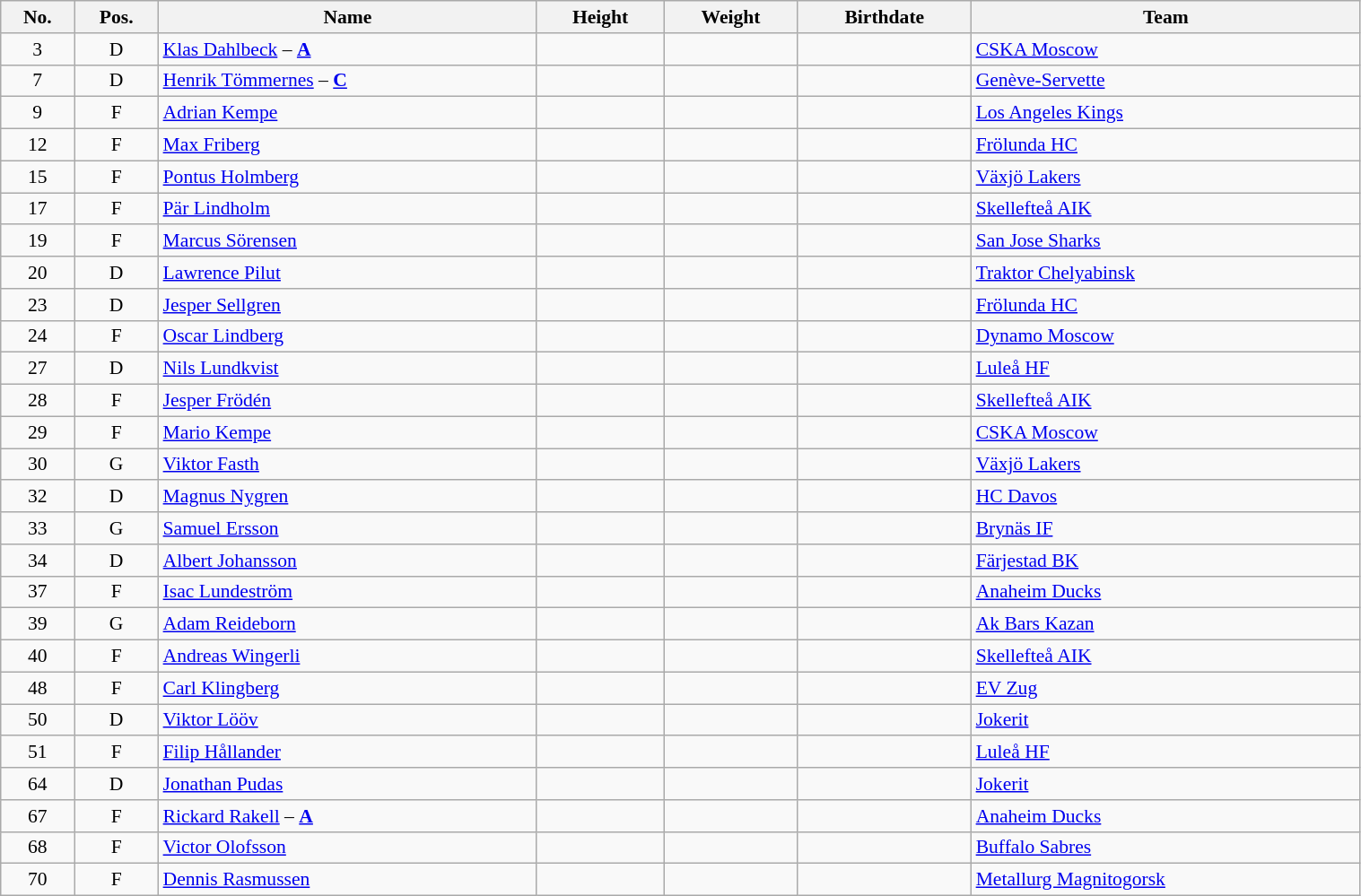<table width="80%" class="wikitable sortable" style="font-size: 90%; text-align: center;">
<tr>
<th>No.</th>
<th>Pos.</th>
<th>Name</th>
<th>Height</th>
<th>Weight</th>
<th>Birthdate</th>
<th>Team</th>
</tr>
<tr>
<td>3</td>
<td>D</td>
<td align=left><a href='#'>Klas Dahlbeck</a> – <strong><a href='#'>A</a></strong></td>
<td></td>
<td></td>
<td></td>
<td style="text-align:left;"> <a href='#'>CSKA Moscow</a></td>
</tr>
<tr>
<td>7</td>
<td>D</td>
<td align=left><a href='#'>Henrik Tömmernes</a> – <strong><a href='#'>C</a></strong></td>
<td></td>
<td></td>
<td></td>
<td style="text-align:left;"> <a href='#'>Genève-Servette</a></td>
</tr>
<tr>
<td>9</td>
<td>F</td>
<td align=left><a href='#'>Adrian Kempe</a></td>
<td></td>
<td></td>
<td></td>
<td style="text-align:left;"> <a href='#'>Los Angeles Kings</a></td>
</tr>
<tr>
<td>12</td>
<td>F</td>
<td align=left><a href='#'>Max Friberg</a></td>
<td></td>
<td></td>
<td></td>
<td style="text-align:left;"> <a href='#'>Frölunda HC</a></td>
</tr>
<tr>
<td>15</td>
<td>F</td>
<td align=left><a href='#'>Pontus Holmberg</a></td>
<td></td>
<td></td>
<td></td>
<td style="text-align:left;"> <a href='#'>Växjö Lakers</a></td>
</tr>
<tr>
<td>17</td>
<td>F</td>
<td align=left><a href='#'>Pär Lindholm</a></td>
<td></td>
<td></td>
<td></td>
<td style="text-align:left;"> <a href='#'>Skellefteå AIK</a></td>
</tr>
<tr>
<td>19</td>
<td>F</td>
<td align=left><a href='#'>Marcus Sörensen</a></td>
<td></td>
<td></td>
<td></td>
<td style="text-align:left;"> <a href='#'>San Jose Sharks</a></td>
</tr>
<tr>
<td>20</td>
<td>D</td>
<td align=left><a href='#'>Lawrence Pilut</a></td>
<td></td>
<td></td>
<td></td>
<td style="text-align:left;"> <a href='#'>Traktor Chelyabinsk</a></td>
</tr>
<tr>
<td>23</td>
<td>D</td>
<td align=left><a href='#'>Jesper Sellgren</a></td>
<td></td>
<td></td>
<td></td>
<td style="text-align:left;"> <a href='#'>Frölunda HC</a></td>
</tr>
<tr>
<td>24</td>
<td>F</td>
<td align=left><a href='#'>Oscar Lindberg</a></td>
<td></td>
<td></td>
<td></td>
<td style="text-align:left;"> <a href='#'>Dynamo Moscow</a></td>
</tr>
<tr>
<td>27</td>
<td>D</td>
<td align=left><a href='#'>Nils Lundkvist</a></td>
<td></td>
<td></td>
<td></td>
<td style="text-align:left;"> <a href='#'>Luleå HF</a></td>
</tr>
<tr>
<td>28</td>
<td>F</td>
<td align=left><a href='#'>Jesper Frödén</a></td>
<td></td>
<td></td>
<td></td>
<td style="text-align:left;"> <a href='#'>Skellefteå AIK</a></td>
</tr>
<tr>
<td>29</td>
<td>F</td>
<td align=left><a href='#'>Mario Kempe</a></td>
<td></td>
<td></td>
<td></td>
<td style="text-align:left;"> <a href='#'>CSKA Moscow</a></td>
</tr>
<tr>
<td>30</td>
<td>G</td>
<td align=left><a href='#'>Viktor Fasth</a></td>
<td></td>
<td></td>
<td></td>
<td style="text-align:left;"> <a href='#'>Växjö Lakers</a></td>
</tr>
<tr>
<td>32</td>
<td>D</td>
<td align=left><a href='#'>Magnus Nygren</a></td>
<td></td>
<td></td>
<td></td>
<td style="text-align:left;"> <a href='#'>HC Davos</a></td>
</tr>
<tr>
<td>33</td>
<td>G</td>
<td align=left><a href='#'>Samuel Ersson</a></td>
<td></td>
<td></td>
<td></td>
<td style="text-align:left;"> <a href='#'>Brynäs IF</a></td>
</tr>
<tr>
<td>34</td>
<td>D</td>
<td align=left><a href='#'>Albert Johansson</a></td>
<td></td>
<td></td>
<td></td>
<td style="text-align:left;"> <a href='#'>Färjestad BK</a></td>
</tr>
<tr>
<td>37</td>
<td>F</td>
<td align=left><a href='#'>Isac Lundeström</a></td>
<td></td>
<td></td>
<td></td>
<td style="text-align:left;"> <a href='#'>Anaheim Ducks</a></td>
</tr>
<tr>
<td>39</td>
<td>G</td>
<td align=left><a href='#'>Adam Reideborn</a></td>
<td></td>
<td></td>
<td></td>
<td style="text-align:left;"> <a href='#'>Ak Bars Kazan</a></td>
</tr>
<tr>
<td>40</td>
<td>F</td>
<td align=left><a href='#'>Andreas Wingerli</a></td>
<td></td>
<td></td>
<td></td>
<td style="text-align:left;"> <a href='#'>Skellefteå AIK</a></td>
</tr>
<tr>
<td>48</td>
<td>F</td>
<td align=left><a href='#'>Carl Klingberg</a></td>
<td></td>
<td></td>
<td></td>
<td style="text-align:left;"> <a href='#'>EV Zug</a></td>
</tr>
<tr>
<td>50</td>
<td>D</td>
<td align=left><a href='#'>Viktor Lööv</a></td>
<td></td>
<td></td>
<td></td>
<td style="text-align:left;"> <a href='#'>Jokerit</a></td>
</tr>
<tr>
<td>51</td>
<td>F</td>
<td align=left><a href='#'>Filip Hållander</a></td>
<td></td>
<td></td>
<td></td>
<td style="text-align:left;"> <a href='#'>Luleå HF</a></td>
</tr>
<tr>
<td>64</td>
<td>D</td>
<td align=left><a href='#'>Jonathan Pudas</a></td>
<td></td>
<td></td>
<td></td>
<td style="text-align:left;"> <a href='#'>Jokerit</a></td>
</tr>
<tr>
<td>67</td>
<td>F</td>
<td align=left><a href='#'>Rickard Rakell</a> – <strong><a href='#'>A</a></strong></td>
<td></td>
<td></td>
<td></td>
<td style="text-align:left;"> <a href='#'>Anaheim Ducks</a></td>
</tr>
<tr>
<td>68</td>
<td>F</td>
<td align=left><a href='#'>Victor Olofsson</a></td>
<td></td>
<td></td>
<td></td>
<td style="text-align:left;"> <a href='#'>Buffalo Sabres</a></td>
</tr>
<tr>
<td>70</td>
<td>F</td>
<td align=left><a href='#'>Dennis Rasmussen</a></td>
<td></td>
<td></td>
<td></td>
<td style="text-align:left;"> <a href='#'>Metallurg Magnitogorsk</a></td>
</tr>
</table>
